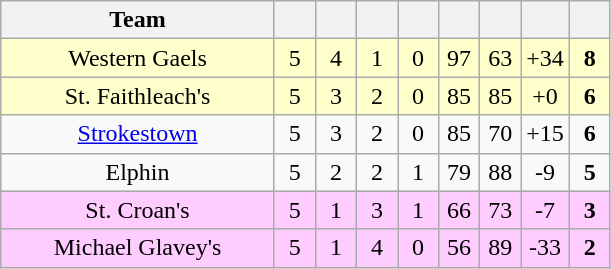<table class="wikitable" style="text-align:center">
<tr>
<th style="width:175px;">Team</th>
<th width="20"></th>
<th width="20"></th>
<th width="20"></th>
<th width="20"></th>
<th width="20"></th>
<th width="20"></th>
<th width="20"></th>
<th width="20"></th>
</tr>
<tr style="background:#ffc;">
<td>Western Gaels</td>
<td>5</td>
<td>4</td>
<td>1</td>
<td>0</td>
<td>97</td>
<td>63</td>
<td>+34</td>
<td><strong>8</strong></td>
</tr>
<tr style="background:#ffc;">
<td>St. Faithleach's</td>
<td>5</td>
<td>3</td>
<td>2</td>
<td>0</td>
<td>85</td>
<td>85</td>
<td>+0</td>
<td><strong>6</strong></td>
</tr>
<tr>
<td><a href='#'>Strokestown</a></td>
<td>5</td>
<td>3</td>
<td>2</td>
<td>0</td>
<td>85</td>
<td>70</td>
<td>+15</td>
<td><strong>6</strong></td>
</tr>
<tr>
<td>Elphin</td>
<td>5</td>
<td>2</td>
<td>2</td>
<td>1</td>
<td>79</td>
<td>88</td>
<td>-9</td>
<td><strong>5</strong></td>
</tr>
<tr style="background:#fcf;">
<td>St. Croan's</td>
<td>5</td>
<td>1</td>
<td>3</td>
<td>1</td>
<td>66</td>
<td>73</td>
<td>-7</td>
<td><strong>3</strong></td>
</tr>
<tr style="background:#fcf;">
<td>Michael Glavey's</td>
<td>5</td>
<td>1</td>
<td>4</td>
<td>0</td>
<td>56</td>
<td>89</td>
<td>-33</td>
<td><strong>2</strong></td>
</tr>
</table>
